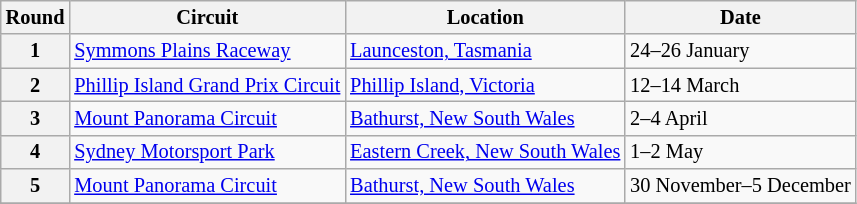<table class="wikitable" style="font-size:85%">
<tr>
<th>Round</th>
<th>Circuit</th>
<th>Location</th>
<th>Date</th>
</tr>
<tr>
<th>1</th>
<td> <a href='#'>Symmons Plains Raceway</a></td>
<td><a href='#'>Launceston, Tasmania</a></td>
<td>24–26 January</td>
</tr>
<tr>
<th>2</th>
<td> <a href='#'>Phillip Island Grand Prix Circuit</a></td>
<td><a href='#'>Phillip Island, Victoria</a></td>
<td>12–14 March</td>
</tr>
<tr>
<th>3</th>
<td> <a href='#'>Mount Panorama Circuit</a></td>
<td><a href='#'>Bathurst, New South Wales</a></td>
<td>2–4 April</td>
</tr>
<tr>
<th>4</th>
<td> <a href='#'>Sydney Motorsport Park</a></td>
<td nowrap><a href='#'>Eastern Creek, New South Wales</a></td>
<td>1–2 May</td>
</tr>
<tr>
<th>5</th>
<td> <a href='#'>Mount Panorama Circuit</a></td>
<td><a href='#'>Bathurst, New South Wales</a></td>
<td>30 November–5 December</td>
</tr>
<tr>
</tr>
</table>
